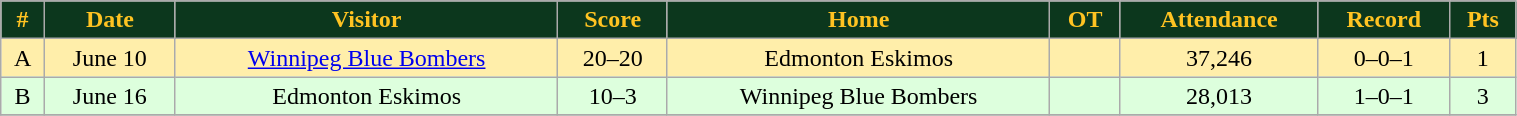<table class="wikitable" width="80%">
<tr align="center" style="background:#0C371D;color:#ffc322;">
<td><strong>#</strong></td>
<td><strong>Date</strong></td>
<td><strong>Visitor</strong></td>
<td><strong>Score</strong></td>
<td><strong>Home</strong></td>
<td><strong>OT</strong></td>
<td><strong>Attendance</strong></td>
<td><strong>Record</strong></td>
<td><strong>Pts</strong></td>
</tr>
<tr align="center" bgcolor="#ffeeaa">
<td>A</td>
<td>June 10</td>
<td><a href='#'>Winnipeg Blue Bombers</a></td>
<td>20–20</td>
<td>Edmonton Eskimos</td>
<td></td>
<td>37,246</td>
<td>0–0–1</td>
<td>1</td>
</tr>
<tr align="center" bgcolor="#ddffdd">
<td>B</td>
<td>June 16</td>
<td>Edmonton Eskimos</td>
<td>10–3</td>
<td>Winnipeg Blue Bombers</td>
<td></td>
<td>28,013</td>
<td>1–0–1</td>
<td>3</td>
</tr>
<tr>
</tr>
</table>
